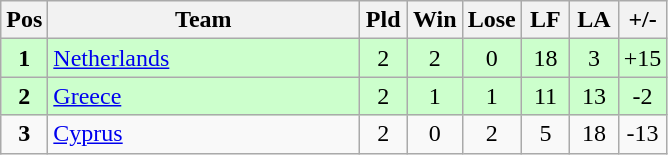<table class="wikitable" style="font-size: 100%">
<tr>
<th width=20>Pos</th>
<th width=200>Team</th>
<th width=25>Pld</th>
<th width=25>Win</th>
<th width=25>Lose</th>
<th width=25>LF</th>
<th width=25>LA</th>
<th width=25>+/-</th>
</tr>
<tr align=center style="background: #ccffcc;">
<td><strong>1</strong></td>
<td align="left"> <a href='#'>Netherlands</a></td>
<td>2</td>
<td>2</td>
<td>0</td>
<td>18</td>
<td>3</td>
<td>+15</td>
</tr>
<tr align=center style="background: #ccffcc;">
<td><strong>2</strong></td>
<td align="left"> <a href='#'>Greece</a></td>
<td>2</td>
<td>1</td>
<td>1</td>
<td>11</td>
<td>13</td>
<td>-2</td>
</tr>
<tr align=center>
<td><strong>3</strong></td>
<td align="left"> <a href='#'>Cyprus</a></td>
<td>2</td>
<td>0</td>
<td>2</td>
<td>5</td>
<td>18</td>
<td>-13</td>
</tr>
</table>
